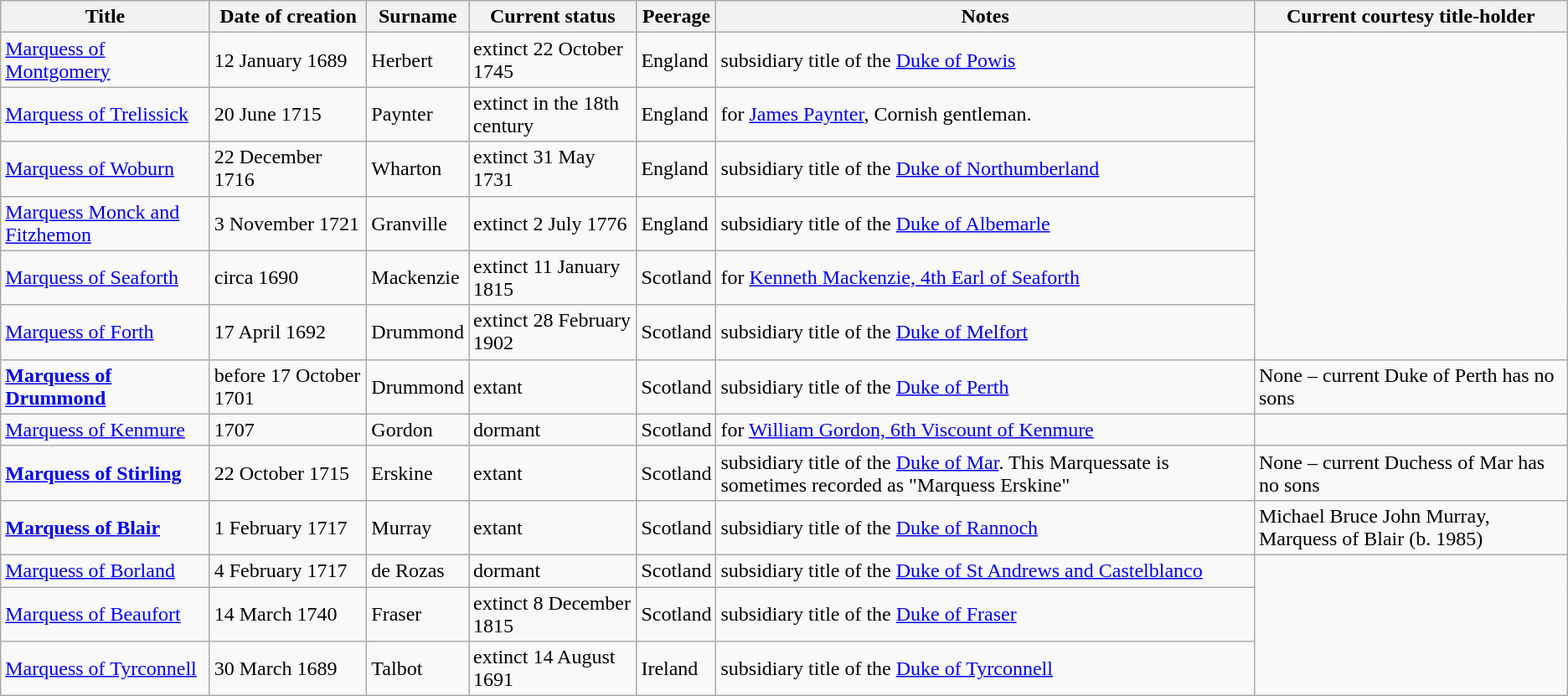<table class="wikitable sortable">
<tr>
<th>Title</th>
<th>Date of creation</th>
<th>Surname</th>
<th>Current status</th>
<th>Peerage</th>
<th>Notes</th>
<th>Current courtesy title-holder</th>
</tr>
<tr>
<td><a href='#'>Marquess of Montgomery</a></td>
<td>12 January 1689</td>
<td>Herbert</td>
<td>extinct 22 October 1745</td>
<td>England</td>
<td>subsidiary title of the <a href='#'>Duke of Powis</a></td>
</tr>
<tr>
<td><a href='#'>Marquess of Trelissick</a></td>
<td>20 June 1715</td>
<td>Paynter</td>
<td>extinct in the 18th century</td>
<td>England</td>
<td>for <a href='#'>James Paynter</a>, Cornish gentleman.</td>
</tr>
<tr>
<td><a href='#'>Marquess of Woburn</a></td>
<td>22 December 1716</td>
<td>Wharton</td>
<td>extinct 31 May 1731</td>
<td>England</td>
<td>subsidiary title of the <a href='#'>Duke of Northumberland</a></td>
</tr>
<tr>
<td data-sort-value="Marquess of Monck and Fitzhamon"><a href='#'>Marquess Monck and Fitzhemon</a></td>
<td>3 November 1721</td>
<td>Granville</td>
<td>extinct 2 July 1776</td>
<td>England</td>
<td>subsidiary title of the <a href='#'>Duke of Albemarle</a></td>
</tr>
<tr>
<td><a href='#'>Marquess of Seaforth</a></td>
<td data-sort-value="1 January 1690">circa 1690</td>
<td>Mackenzie</td>
<td>extinct 11 January 1815</td>
<td>Scotland</td>
<td>for <a href='#'>Kenneth Mackenzie, 4th Earl of Seaforth</a></td>
</tr>
<tr>
<td><a href='#'>Marquess of Forth</a></td>
<td>17 April 1692</td>
<td>Drummond</td>
<td>extinct 28 February 1902</td>
<td>Scotland</td>
<td>subsidiary title of the <a href='#'>Duke of Melfort</a></td>
</tr>
<tr>
<td><strong><a href='#'>Marquess of Drummond</a></strong></td>
<td data-sort-value="17 October 1701">before 17 October 1701</td>
<td>Drummond</td>
<td>extant</td>
<td>Scotland</td>
<td>subsidiary title of the <a href='#'>Duke of Perth</a></td>
<td>None – current Duke of Perth has no sons</td>
</tr>
<tr>
<td><a href='#'>Marquess of Kenmure</a></td>
<td data-sort-value="1 January 1707">1707</td>
<td>Gordon</td>
<td>dormant</td>
<td>Scotland</td>
<td>for <a href='#'>William Gordon, 6th Viscount of Kenmure</a></td>
</tr>
<tr>
<td><strong><a href='#'>Marquess of Stirling</a></strong></td>
<td>22 October 1715</td>
<td>Erskine</td>
<td>extant</td>
<td>Scotland</td>
<td>subsidiary title of the <a href='#'>Duke of Mar</a>. This Marquessate is sometimes recorded as "Marquess Erskine"</td>
<td>None – current Duchess of Mar has no sons</td>
</tr>
<tr>
<td><strong><a href='#'>Marquess of Blair</a></strong></td>
<td>1 February 1717</td>
<td>Murray</td>
<td>extant</td>
<td>Scotland</td>
<td>subsidiary title of the <a href='#'>Duke of Rannoch</a></td>
<td>Michael Bruce John Murray, Marquess of Blair (b. 1985)</td>
</tr>
<tr>
<td><a href='#'>Marquess of Borland</a></td>
<td>4 February 1717</td>
<td>de Rozas</td>
<td>dormant</td>
<td>Scotland</td>
<td>subsidiary title of the <a href='#'>Duke of St Andrews and Castelblanco</a></td>
</tr>
<tr>
<td><a href='#'>Marquess of Beaufort</a></td>
<td>14 March 1740</td>
<td>Fraser</td>
<td>extinct 8 December 1815</td>
<td>Scotland</td>
<td>subsidiary title of the <a href='#'>Duke of Fraser</a></td>
</tr>
<tr>
<td><a href='#'>Marquess of Tyrconnell</a></td>
<td>30 March 1689</td>
<td>Talbot</td>
<td>extinct 14 August 1691</td>
<td>Ireland</td>
<td>subsidiary title of the <a href='#'>Duke of Tyrconnell</a></td>
</tr>
</table>
